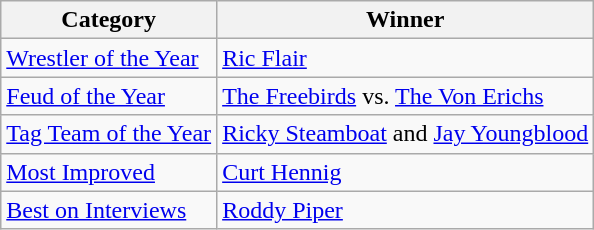<table class="wikitable">
<tr>
<th>Category</th>
<th>Winner</th>
</tr>
<tr>
<td><a href='#'>Wrestler of the Year</a></td>
<td><a href='#'>Ric Flair</a></td>
</tr>
<tr>
<td><a href='#'>Feud of the Year</a></td>
<td><a href='#'>The Freebirds</a> vs. <a href='#'>The Von Erichs</a></td>
</tr>
<tr>
<td><a href='#'>Tag Team of the Year</a></td>
<td><a href='#'>Ricky Steamboat</a> and <a href='#'>Jay Youngblood</a></td>
</tr>
<tr>
<td><a href='#'>Most Improved</a></td>
<td><a href='#'>Curt Hennig</a></td>
</tr>
<tr>
<td><a href='#'>Best on Interviews</a></td>
<td><a href='#'>Roddy Piper</a></td>
</tr>
</table>
